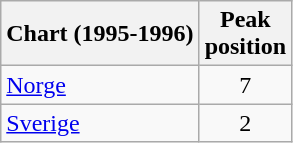<table class="wikitable">
<tr>
<th>Chart (1995-1996)</th>
<th>Peak<br>position</th>
</tr>
<tr>
<td><a href='#'>Norge</a></td>
<td align="center">7</td>
</tr>
<tr>
<td><a href='#'>Sverige</a></td>
<td align="center">2</td>
</tr>
</table>
